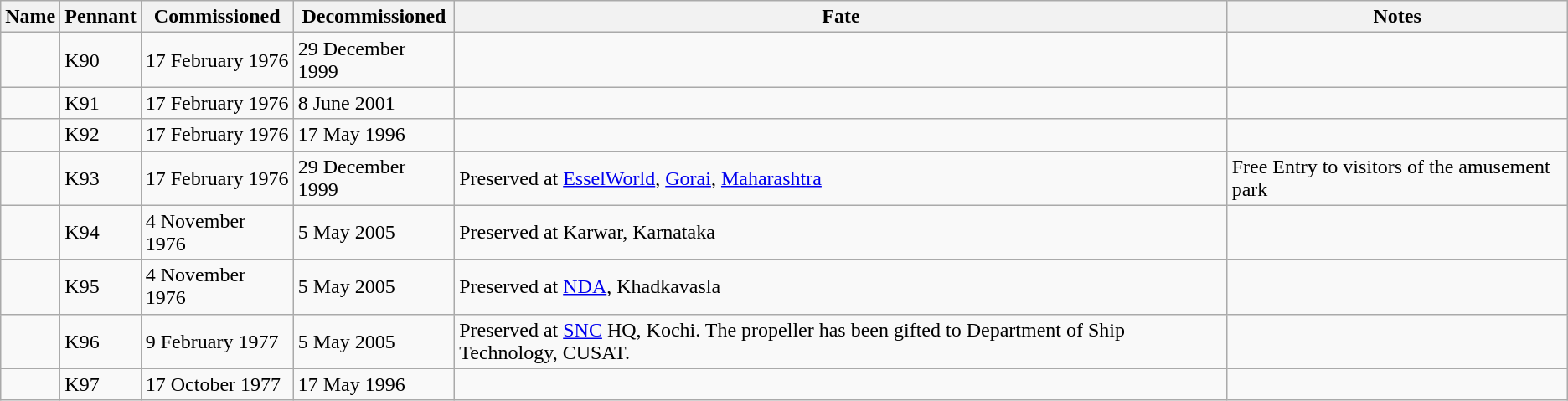<table class="wikitable">
<tr>
<th>Name</th>
<th>Pennant</th>
<th>Commissioned</th>
<th>Decommissioned</th>
<th>Fate</th>
<th>Notes</th>
</tr>
<tr>
<td></td>
<td>K90</td>
<td>17 February 1976</td>
<td>29 December 1999</td>
<td></td>
<td></td>
</tr>
<tr>
<td></td>
<td>K91</td>
<td>17 February 1976</td>
<td>8 June 2001</td>
<td></td>
<td></td>
</tr>
<tr>
<td></td>
<td>K92</td>
<td>17 February 1976</td>
<td>17 May 1996</td>
<td></td>
<td></td>
</tr>
<tr>
<td></td>
<td>K93</td>
<td>17 February 1976</td>
<td>29 December 1999</td>
<td>Preserved at <a href='#'>EsselWorld</a>, <a href='#'>Gorai</a>, <a href='#'>Maharashtra</a></td>
<td>Free Entry to visitors of the amusement park</td>
</tr>
<tr>
<td></td>
<td>K94</td>
<td>4 November 1976</td>
<td>5 May 2005</td>
<td>Preserved at Karwar, Karnataka</td>
<td></td>
</tr>
<tr>
<td></td>
<td>K95</td>
<td>4 November 1976</td>
<td>5 May 2005</td>
<td>Preserved at <a href='#'>NDA</a>, Khadkavasla</td>
<td></td>
</tr>
<tr>
<td></td>
<td>K96</td>
<td>9 February 1977</td>
<td>5 May 2005</td>
<td>Preserved at <a href='#'>SNC</a> HQ, Kochi. The propeller has been gifted to Department of Ship Technology, CUSAT.</td>
<td></td>
</tr>
<tr>
<td></td>
<td>K97</td>
<td>17 October 1977</td>
<td>17 May 1996</td>
<td></td>
<td></td>
</tr>
</table>
